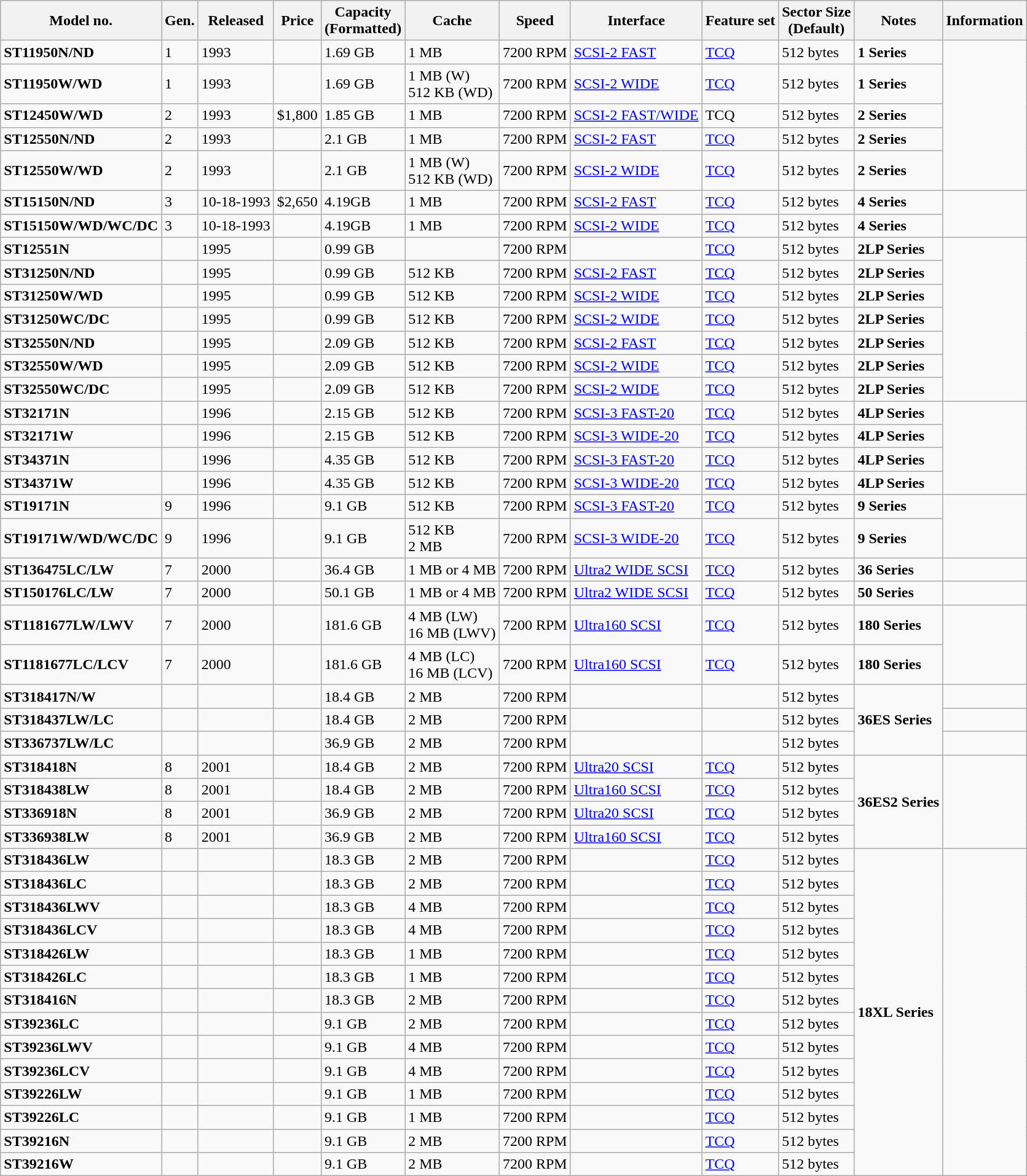<table class="wikitable sortable mw-collapsible">
<tr>
<th>Model no.</th>
<th>Gen.</th>
<th>Released</th>
<th>Price</th>
<th>Capacity<br>(Formatted)</th>
<th>Cache</th>
<th>Speed</th>
<th>Interface</th>
<th>Feature set</th>
<th>Sector Size<br>(Default)</th>
<th>Notes</th>
<th>Information</th>
</tr>
<tr>
<td><strong>ST11950N/ND</strong></td>
<td>1</td>
<td>1993</td>
<td></td>
<td>1.69 GB</td>
<td>1 MB</td>
<td>7200 RPM</td>
<td><a href='#'>SCSI-2 FAST</a></td>
<td><a href='#'>TCQ</a></td>
<td>512 bytes</td>
<td><strong>1 Series</strong></td>
<td rowspan="5"></td>
</tr>
<tr>
<td><strong>ST11950W/WD</strong></td>
<td>1</td>
<td>1993</td>
<td></td>
<td>1.69 GB</td>
<td>1 MB (W)<br>512 KB (WD)</td>
<td>7200 RPM</td>
<td><a href='#'>SCSI-2 WIDE</a></td>
<td><a href='#'>TCQ</a></td>
<td>512 bytes</td>
<td><strong>1 Series</strong></td>
</tr>
<tr>
<td><strong>ST12450W/WD</strong></td>
<td>2</td>
<td>1993</td>
<td>$1,800</td>
<td>1.85 GB</td>
<td>1 MB</td>
<td>7200 RPM</td>
<td><a href='#'>SCSI-2 FAST/WIDE</a></td>
<td>TCQ</td>
<td>512 bytes</td>
<td><strong>2 Series</strong></td>
</tr>
<tr>
<td><strong>ST12550N/ND</strong></td>
<td>2</td>
<td>1993</td>
<td></td>
<td>2.1 GB</td>
<td>1 MB</td>
<td>7200 RPM</td>
<td><a href='#'>SCSI-2 FAST</a></td>
<td><a href='#'>TCQ</a></td>
<td>512 bytes</td>
<td><strong>2 Series</strong></td>
</tr>
<tr>
<td><strong>ST12550W/WD</strong></td>
<td>2</td>
<td>1993</td>
<td></td>
<td>2.1 GB</td>
<td>1 MB (W)<br>512 KB (WD)</td>
<td>7200 RPM</td>
<td><a href='#'>SCSI-2 WIDE</a></td>
<td><a href='#'>TCQ</a></td>
<td>512 bytes</td>
<td><strong>2 Series</strong></td>
</tr>
<tr>
<td><strong>ST15150N/ND</strong></td>
<td>3</td>
<td>10-18-1993</td>
<td>$2,650</td>
<td>4.19GB</td>
<td>1 MB</td>
<td>7200 RPM</td>
<td><a href='#'>SCSI-2 FAST</a></td>
<td><a href='#'>TCQ</a></td>
<td>512 bytes</td>
<td><strong>4 Series</strong></td>
<td rowspan="2"></td>
</tr>
<tr>
<td><strong>ST15150W/WD/WC/DC</strong></td>
<td>3</td>
<td>10-18-1993</td>
<td></td>
<td>4.19GB</td>
<td>1 MB</td>
<td>7200 RPM</td>
<td><a href='#'>SCSI-2 WIDE</a></td>
<td><a href='#'>TCQ</a></td>
<td>512 bytes</td>
<td><strong>4 Series</strong></td>
</tr>
<tr>
<td><strong>ST12551N</strong></td>
<td></td>
<td>1995</td>
<td></td>
<td>0.99 GB</td>
<td></td>
<td>7200 RPM</td>
<td></td>
<td><a href='#'>TCQ</a></td>
<td>512 bytes</td>
<td><strong>2LP Series</strong></td>
<td rowspan="7"></td>
</tr>
<tr>
<td><strong>ST31250N/ND</strong></td>
<td></td>
<td>1995</td>
<td></td>
<td>0.99 GB</td>
<td>512 KB</td>
<td>7200 RPM</td>
<td><a href='#'>SCSI-2 FAST</a></td>
<td><a href='#'>TCQ</a></td>
<td>512 bytes</td>
<td><strong>2LP Series</strong></td>
</tr>
<tr>
<td><strong>ST31250W/WD</strong></td>
<td></td>
<td>1995</td>
<td></td>
<td>0.99 GB</td>
<td>512 KB</td>
<td>7200 RPM</td>
<td><a href='#'>SCSI-2 WIDE</a></td>
<td><a href='#'>TCQ</a></td>
<td>512 bytes</td>
<td><strong>2LP Series</strong></td>
</tr>
<tr>
<td><strong>ST31250WC/DC</strong></td>
<td></td>
<td>1995</td>
<td></td>
<td>0.99 GB</td>
<td>512 KB</td>
<td>7200 RPM</td>
<td><a href='#'>SCSI-2 WIDE</a></td>
<td><a href='#'>TCQ</a></td>
<td>512 bytes</td>
<td><strong>2LP Series</strong></td>
</tr>
<tr>
<td><strong>ST32550N/ND</strong></td>
<td></td>
<td>1995</td>
<td></td>
<td>2.09 GB</td>
<td>512 KB</td>
<td>7200 RPM</td>
<td><a href='#'>SCSI-2 FAST</a></td>
<td><a href='#'>TCQ</a></td>
<td>512 bytes</td>
<td><strong>2LP Series</strong></td>
</tr>
<tr>
<td><strong>ST32550W/WD</strong></td>
<td></td>
<td>1995</td>
<td></td>
<td>2.09 GB</td>
<td>512 KB</td>
<td>7200 RPM</td>
<td><a href='#'>SCSI-2 WIDE</a></td>
<td><a href='#'>TCQ</a></td>
<td>512 bytes</td>
<td><strong>2LP Series</strong></td>
</tr>
<tr>
<td><strong>ST32550WC/DC</strong></td>
<td></td>
<td>1995</td>
<td></td>
<td>2.09 GB</td>
<td>512 KB</td>
<td>7200 RPM</td>
<td><a href='#'>SCSI-2 WIDE</a></td>
<td><a href='#'>TCQ</a></td>
<td>512 bytes</td>
<td><strong>2LP Series</strong></td>
</tr>
<tr>
<td><strong>ST32171N</strong></td>
<td></td>
<td>1996</td>
<td></td>
<td>2.15 GB</td>
<td>512 KB</td>
<td>7200 RPM</td>
<td><a href='#'>SCSI-3 FAST-20</a></td>
<td><a href='#'>TCQ</a></td>
<td>512 bytes</td>
<td><strong>4LP Series</strong></td>
<td rowspan="4"></td>
</tr>
<tr>
<td><strong>ST32171W</strong></td>
<td></td>
<td>1996</td>
<td></td>
<td>2.15 GB</td>
<td>512 KB</td>
<td>7200 RPM</td>
<td><a href='#'>SCSI-3 WIDE-20</a></td>
<td><a href='#'>TCQ</a></td>
<td>512 bytes</td>
<td><strong>4LP Series</strong></td>
</tr>
<tr>
<td><strong>ST34371N</strong></td>
<td></td>
<td>1996</td>
<td></td>
<td>4.35 GB</td>
<td>512 KB</td>
<td>7200 RPM</td>
<td><a href='#'>SCSI-3 FAST-20</a></td>
<td><a href='#'>TCQ</a></td>
<td>512 bytes</td>
<td><strong>4LP Series</strong></td>
</tr>
<tr>
<td><strong>ST34371W</strong></td>
<td></td>
<td>1996</td>
<td></td>
<td>4.35 GB</td>
<td>512 KB</td>
<td>7200 RPM</td>
<td><a href='#'>SCSI-3 WIDE-20</a></td>
<td><a href='#'>TCQ</a></td>
<td>512 bytes</td>
<td><strong>4LP Series</strong></td>
</tr>
<tr>
<td><strong>ST19171N</strong></td>
<td>9</td>
<td>1996</td>
<td></td>
<td>9.1 GB</td>
<td>512 KB</td>
<td>7200 RPM</td>
<td><a href='#'>SCSI-3 FAST-20</a></td>
<td><a href='#'>TCQ</a></td>
<td>512 bytes</td>
<td><strong>9 Series</strong></td>
<td rowspan="2"></td>
</tr>
<tr>
<td><strong>ST19171W/WD/WC/DC</strong></td>
<td>9</td>
<td>1996</td>
<td></td>
<td>9.1 GB</td>
<td>512 KB<br>2 MB</td>
<td>7200 RPM</td>
<td><a href='#'>SCSI-3 WIDE-20</a></td>
<td><a href='#'>TCQ</a></td>
<td>512 bytes</td>
<td><strong>9 Series</strong></td>
</tr>
<tr>
<td><strong>ST136475LC/LW</strong></td>
<td>7</td>
<td>2000</td>
<td></td>
<td>36.4 GB</td>
<td>1 MB or 4 MB</td>
<td>7200 RPM</td>
<td><a href='#'>Ultra2 WIDE SCSI</a></td>
<td><a href='#'>TCQ</a></td>
<td>512 bytes</td>
<td><strong>36 Series</strong></td>
<td></td>
</tr>
<tr>
<td><strong>ST150176LC/LW</strong></td>
<td>7</td>
<td>2000</td>
<td></td>
<td>50.1 GB</td>
<td>1 MB or 4 MB</td>
<td>7200 RPM</td>
<td><a href='#'>Ultra2 WIDE SCSI</a></td>
<td><a href='#'>TCQ</a></td>
<td>512 bytes</td>
<td><strong>50 Series</strong></td>
<td></td>
</tr>
<tr>
<td><strong>ST1181677LW/LWV</strong></td>
<td>7</td>
<td>2000</td>
<td></td>
<td>181.6 GB</td>
<td>4 MB (LW)<br>16 MB (LWV)</td>
<td>7200 RPM</td>
<td><a href='#'>Ultra160 SCSI</a></td>
<td><a href='#'>TCQ</a></td>
<td>512 bytes</td>
<td><strong>180 Series</strong></td>
<td rowspan="2"></td>
</tr>
<tr>
<td><strong>ST1181677LC/LCV</strong></td>
<td>7</td>
<td>2000</td>
<td></td>
<td>181.6 GB</td>
<td>4 MB (LC)<br>16 MB (LCV)</td>
<td>7200 RPM</td>
<td><a href='#'>Ultra160 SCSI</a></td>
<td><a href='#'>TCQ</a></td>
<td>512 bytes</td>
<td><strong>180 Series</strong></td>
</tr>
<tr>
<td><strong>ST318417N/W</strong></td>
<td></td>
<td></td>
<td></td>
<td>18.4 GB</td>
<td>2 MB</td>
<td>7200 RPM</td>
<td></td>
<td></td>
<td>512 bytes</td>
<td rowspan="3"><strong>36ES Series</strong></td>
<td></td>
</tr>
<tr>
<td><strong>ST318437LW/LC</strong></td>
<td></td>
<td></td>
<td></td>
<td>18.4 GB</td>
<td>2 MB</td>
<td>7200 RPM</td>
<td></td>
<td></td>
<td>512 bytes</td>
<td></td>
</tr>
<tr>
<td><strong>ST336737LW/LC</strong></td>
<td></td>
<td></td>
<td></td>
<td>36.9 GB</td>
<td>2 MB</td>
<td>7200 RPM</td>
<td></td>
<td></td>
<td>512 bytes</td>
<td></td>
</tr>
<tr>
<td><strong>ST318418N</strong></td>
<td>8</td>
<td>2001</td>
<td></td>
<td>18.4 GB</td>
<td>2 MB</td>
<td>7200 RPM</td>
<td><a href='#'>Ultra20 SCSI</a></td>
<td><a href='#'>TCQ</a></td>
<td>512 bytes</td>
<td rowspan="4"><strong>36ES2 Series</strong></td>
<td rowspan="4"></td>
</tr>
<tr>
<td><strong>ST318438LW</strong></td>
<td>8</td>
<td>2001</td>
<td></td>
<td>18.4 GB</td>
<td>2 MB</td>
<td>7200 RPM</td>
<td><a href='#'>Ultra160 SCSI</a></td>
<td><a href='#'>TCQ</a></td>
<td>512 bytes</td>
</tr>
<tr>
<td><strong>ST336918N</strong></td>
<td>8</td>
<td>2001</td>
<td></td>
<td>36.9 GB</td>
<td>2 MB</td>
<td>7200 RPM</td>
<td><a href='#'>Ultra20 SCSI</a></td>
<td><a href='#'>TCQ</a></td>
<td>512 bytes</td>
</tr>
<tr>
<td><strong>ST336938LW</strong></td>
<td>8</td>
<td>2001</td>
<td></td>
<td>36.9 GB</td>
<td>2 MB</td>
<td>7200 RPM</td>
<td><a href='#'>Ultra160 SCSI</a></td>
<td><a href='#'>TCQ</a></td>
<td>512 bytes</td>
</tr>
<tr>
<td><strong>ST318436LW</strong></td>
<td></td>
<td></td>
<td></td>
<td>18.3 GB</td>
<td>2 MB</td>
<td>7200 RPM</td>
<td></td>
<td><a href='#'>TCQ</a></td>
<td>512 bytes</td>
<td rowspan="16"><strong>18XL Series</strong></td>
<td rowspan="16"></td>
</tr>
<tr>
<td><strong>ST318436LC</strong></td>
<td></td>
<td></td>
<td></td>
<td>18.3 GB</td>
<td>2 MB</td>
<td>7200 RPM</td>
<td></td>
<td><a href='#'>TCQ</a></td>
<td>512 bytes</td>
</tr>
<tr>
<td><strong>ST318436LWV</strong></td>
<td></td>
<td></td>
<td></td>
<td>18.3 GB</td>
<td>4 MB</td>
<td>7200 RPM</td>
<td></td>
<td><a href='#'>TCQ</a></td>
<td>512 bytes</td>
</tr>
<tr>
<td><strong>ST318436LCV</strong></td>
<td></td>
<td></td>
<td></td>
<td>18.3 GB</td>
<td>4 MB</td>
<td>7200 RPM</td>
<td></td>
<td><a href='#'>TCQ</a></td>
<td>512 bytes</td>
</tr>
<tr>
<td><strong>ST318426LW</strong></td>
<td></td>
<td></td>
<td></td>
<td>18.3 GB</td>
<td>1 MB</td>
<td>7200 RPM</td>
<td></td>
<td><a href='#'>TCQ</a></td>
<td>512 bytes</td>
</tr>
<tr>
<td><strong>ST318426LC</strong></td>
<td></td>
<td></td>
<td></td>
<td>18.3 GB</td>
<td>1 MB</td>
<td>7200 RPM</td>
<td></td>
<td><a href='#'>TCQ</a></td>
<td>512 bytes</td>
</tr>
<tr>
<td><strong>ST318416N</strong></td>
<td></td>
<td></td>
<td></td>
<td>18.3 GB</td>
<td>2 MB</td>
<td>7200 RPM</td>
<td></td>
<td><a href='#'>TCQ</a></td>
<td>512 bytes</td>
</tr>
<tr>
<td><strong>ST39236LC</strong></td>
<td></td>
<td></td>
<td></td>
<td>9.1 GB</td>
<td>2 MB</td>
<td>7200 RPM</td>
<td></td>
<td><a href='#'>TCQ</a></td>
<td>512 bytes</td>
</tr>
<tr>
<td><strong>ST39236LWV</strong></td>
<td></td>
<td></td>
<td></td>
<td>9.1 GB</td>
<td>4 MB</td>
<td>7200 RPM</td>
<td></td>
<td><a href='#'>TCQ</a></td>
<td>512 bytes</td>
</tr>
<tr>
<td><strong>ST39236LCV</strong></td>
<td></td>
<td></td>
<td></td>
<td>9.1 GB</td>
<td>4 MB</td>
<td>7200 RPM</td>
<td></td>
<td><a href='#'>TCQ</a></td>
<td>512 bytes</td>
</tr>
<tr>
<td><strong>ST39226LW</strong></td>
<td></td>
<td></td>
<td></td>
<td>9.1 GB</td>
<td>1 MB</td>
<td>7200 RPM</td>
<td></td>
<td><a href='#'>TCQ</a></td>
<td>512 bytes</td>
</tr>
<tr>
<td><strong>ST39226LC</strong></td>
<td></td>
<td></td>
<td></td>
<td>9.1 GB</td>
<td>1 MB</td>
<td>7200 RPM</td>
<td></td>
<td><a href='#'>TCQ</a></td>
<td>512 bytes</td>
</tr>
<tr>
<td><strong>ST39216N</strong></td>
<td></td>
<td></td>
<td></td>
<td>9.1 GB</td>
<td>2 MB</td>
<td>7200 RPM</td>
<td></td>
<td><a href='#'>TCQ</a></td>
<td>512 bytes</td>
</tr>
<tr>
<td><strong>ST39216W</strong></td>
<td></td>
<td></td>
<td></td>
<td>9.1 GB</td>
<td>2 MB</td>
<td>7200 RPM</td>
<td></td>
<td><a href='#'>TCQ</a></td>
<td>512 bytes</td>
</tr>
</table>
